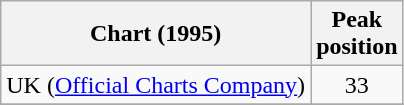<table class="wikitable sortable">
<tr>
<th>Chart (1995)</th>
<th>Peak<br>position</th>
</tr>
<tr>
<td align="left">UK (<a href='#'>Official Charts Company</a>)</td>
<td align="center">33</td>
</tr>
<tr>
</tr>
</table>
